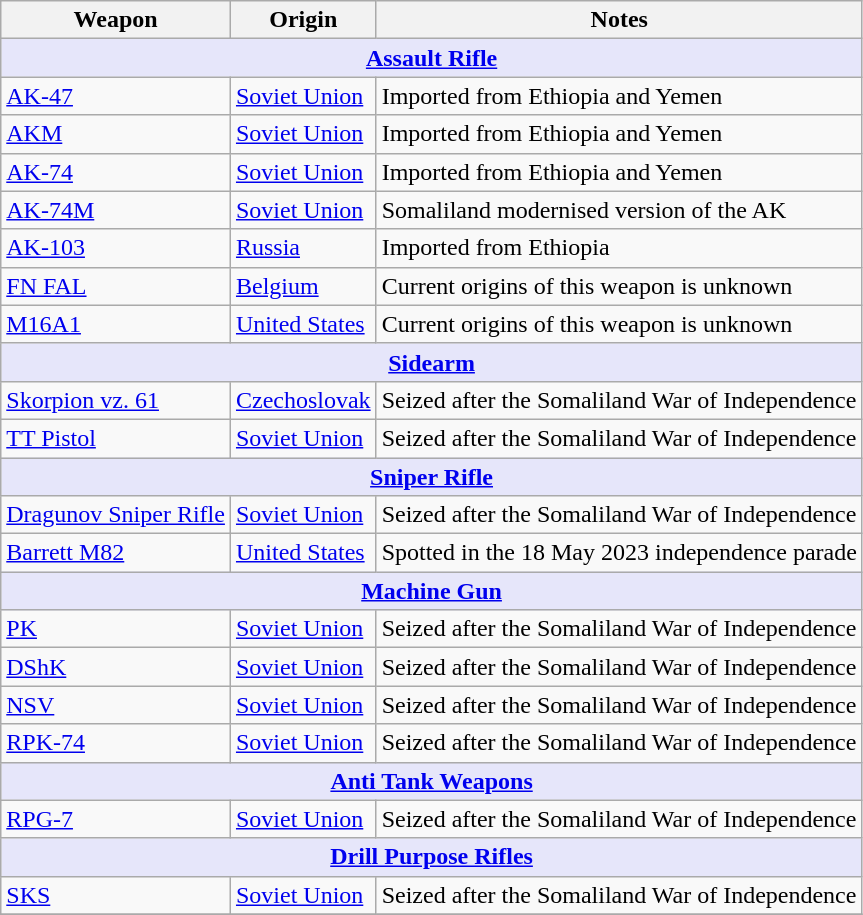<table class="wikitable">
<tr>
<th>Weapon</th>
<th>Origin</th>
<th>Notes</th>
</tr>
<tr>
<th colspan="5" style="align: center; background: lavender;"><a href='#'>Assault Rifle</a></th>
</tr>
<tr>
<td><a href='#'>AK-47</a></td>
<td><a href='#'>Soviet Union</a></td>
<td>Imported from Ethiopia and Yemen</td>
</tr>
<tr>
<td><a href='#'>AKM</a></td>
<td><a href='#'>Soviet Union</a></td>
<td>Imported from Ethiopia and Yemen</td>
</tr>
<tr>
<td><a href='#'>AK-74</a></td>
<td><a href='#'>Soviet Union</a></td>
<td>Imported from Ethiopia and Yemen</td>
</tr>
<tr>
<td><a href='#'>AK-74M</a></td>
<td><a href='#'>Soviet Union</a></td>
<td>Somaliland modernised version of the AK</td>
</tr>
<tr>
<td><a href='#'>AK-103</a></td>
<td><a href='#'>Russia</a></td>
<td>Imported from Ethiopia</td>
</tr>
<tr>
<td><a href='#'>FN FAL</a></td>
<td><a href='#'>Belgium</a></td>
<td>Current origins of this weapon is unknown</td>
</tr>
<tr>
<td><a href='#'>M16A1</a></td>
<td><a href='#'>United States</a></td>
<td>Current origins of this weapon is unknown</td>
</tr>
<tr>
<th colspan="5" style="align: center; background: lavender;"><a href='#'>Sidearm</a></th>
</tr>
<tr>
<td><a href='#'>Skorpion vz. 61</a></td>
<td><a href='#'>Czechoslovak</a></td>
<td>Seized after the Somaliland War of Independence</td>
</tr>
<tr>
<td><a href='#'>TT Pistol</a></td>
<td><a href='#'>Soviet Union</a></td>
<td>Seized after the Somaliland War of Independence</td>
</tr>
<tr>
<th colspan="5" style="align: center; background: lavender;"><a href='#'>Sniper Rifle</a></th>
</tr>
<tr>
<td><a href='#'>Dragunov Sniper Rifle</a></td>
<td><a href='#'>Soviet Union</a></td>
<td>Seized after the Somaliland War of Independence</td>
</tr>
<tr>
<td><a href='#'>Barrett M82</a></td>
<td><a href='#'>United States</a></td>
<td>Spotted in the 18 May 2023 independence parade</td>
</tr>
<tr>
<th colspan="5" style="align: center; background: lavender;"><a href='#'>Machine Gun</a></th>
</tr>
<tr>
<td><a href='#'>PK</a></td>
<td><a href='#'>Soviet Union</a></td>
<td>Seized after the Somaliland War of Independence</td>
</tr>
<tr>
<td><a href='#'>DShK</a></td>
<td><a href='#'>Soviet Union</a></td>
<td>Seized after the Somaliland War of Independence</td>
</tr>
<tr>
<td><a href='#'>NSV</a></td>
<td><a href='#'>Soviet Union</a></td>
<td>Seized after the Somaliland War of Independence</td>
</tr>
<tr>
<td><a href='#'>RPK-74</a></td>
<td><a href='#'>Soviet Union</a></td>
<td>Seized after the Somaliland War of Independence</td>
</tr>
<tr>
<th colspan="5" style="align: center; background: lavender;"><a href='#'>Anti Tank Weapons</a></th>
</tr>
<tr>
<td><a href='#'>RPG-7</a></td>
<td><a href='#'>Soviet Union</a></td>
<td>Seized after the Somaliland War of Independence</td>
</tr>
<tr>
<th colspan="5" style="align: center; background: lavender;"><a href='#'>Drill Purpose Rifles</a></th>
</tr>
<tr>
<td><a href='#'>SKS</a></td>
<td><a href='#'>Soviet Union</a></td>
<td>Seized after the Somaliland War of Independence</td>
</tr>
<tr>
</tr>
</table>
